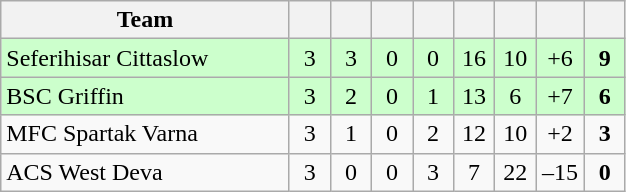<table class="wikitable" style="text-align: center;">
<tr>
<th width="185">Team</th>
<th width="20"></th>
<th width="20"></th>
<th width="20"></th>
<th width="20"></th>
<th width="20"></th>
<th width="20"></th>
<th width="25"></th>
<th width="20"></th>
</tr>
<tr bgcolor=#ccffcc>
<td align=left> Seferihisar Cittaslow</td>
<td>3</td>
<td>3</td>
<td>0</td>
<td>0</td>
<td>16</td>
<td>10</td>
<td>+6</td>
<td><strong>9</strong></td>
</tr>
<tr bgcolor=#ccffcc>
<td align=left> BSC Griffin</td>
<td>3</td>
<td>2</td>
<td>0</td>
<td>1</td>
<td>13</td>
<td>6</td>
<td>+7</td>
<td><strong>6</strong></td>
</tr>
<tr>
<td align=left> MFC Spartak Varna</td>
<td>3</td>
<td>1</td>
<td>0</td>
<td>2</td>
<td>12</td>
<td>10</td>
<td>+2</td>
<td><strong>3</strong></td>
</tr>
<tr>
<td align=left> ACS West Deva</td>
<td>3</td>
<td>0</td>
<td>0</td>
<td>3</td>
<td>7</td>
<td>22</td>
<td>–15</td>
<td><strong>0</strong></td>
</tr>
</table>
